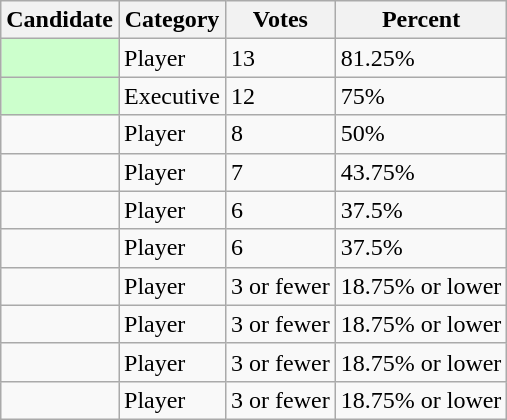<table class="wikitable sortable plainrowheaders">
<tr>
<th>Candidate</th>
<th>Category</th>
<th data-sort-type="number">Votes</th>
<th>Percent</th>
</tr>
<tr>
<td scope="row" style="background:#ccffcc"><strong><em></em></strong></td>
<td>Player</td>
<td>13</td>
<td>81.25%</td>
</tr>
<tr>
<td scope="row" style="background:#ccffcc"><strong><em></em></strong></td>
<td>Executive</td>
<td>12</td>
<td>75%</td>
</tr>
<tr>
<td></td>
<td>Player</td>
<td>8</td>
<td>50%</td>
</tr>
<tr>
<td><em></em></td>
<td>Player</td>
<td>7</td>
<td>43.75%</td>
</tr>
<tr>
<td></td>
<td>Player</td>
<td>6</td>
<td>37.5%</td>
</tr>
<tr>
<td></td>
<td>Player</td>
<td>6</td>
<td>37.5%</td>
</tr>
<tr>
<td></td>
<td>Player</td>
<td>3 or fewer</td>
<td>18.75% or lower</td>
</tr>
<tr>
<td></td>
<td>Player</td>
<td>3 or fewer</td>
<td>18.75% or lower</td>
</tr>
<tr>
<td></td>
<td>Player</td>
<td>3 or fewer</td>
<td>18.75% or lower</td>
</tr>
<tr>
<td></td>
<td>Player</td>
<td>3 or fewer</td>
<td>18.75% or lower</td>
</tr>
</table>
